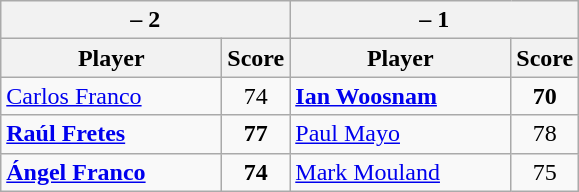<table class=wikitable>
<tr>
<th colspan=2> – 2</th>
<th colspan=2> – 1</th>
</tr>
<tr>
<th width=140>Player</th>
<th>Score</th>
<th width=140>Player</th>
<th>Score</th>
</tr>
<tr>
<td><a href='#'>Carlos Franco</a></td>
<td align=center>74</td>
<td><strong><a href='#'>Ian Woosnam</a></strong></td>
<td align=center><strong>70</strong></td>
</tr>
<tr>
<td><strong><a href='#'>Raúl Fretes</a></strong></td>
<td align=center><strong>77</strong></td>
<td><a href='#'>Paul Mayo</a></td>
<td align=center>78</td>
</tr>
<tr>
<td><strong><a href='#'>Ángel Franco</a></strong></td>
<td align=center><strong>74</strong></td>
<td><a href='#'>Mark Mouland</a></td>
<td align=center>75</td>
</tr>
</table>
